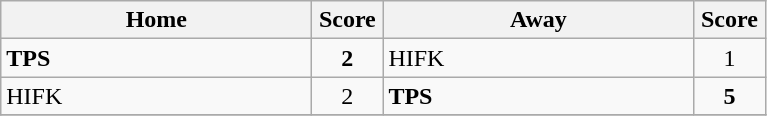<table class="wikitable">
<tr>
<th width="200">Home</th>
<th width="40">Score</th>
<th width="200">Away</th>
<th width="40">Score</th>
</tr>
<tr>
<td><strong>TPS</strong></td>
<td align=center><strong>2</strong></td>
<td>HIFK</td>
<td align=center>1</td>
</tr>
<tr>
<td>HIFK</td>
<td align=center>2</td>
<td><strong>TPS</strong></td>
<td align=center><strong>5</strong></td>
</tr>
<tr>
</tr>
</table>
